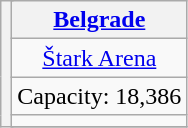<table class="wikitable" style="text-align:center">
<tr>
<th rowspan="8" colspan="2"></th>
<th><a href='#'>Belgrade</a></th>
</tr>
<tr>
<td><a href='#'>Štark Arena</a></td>
</tr>
<tr>
<td>Capacity: 18,386</td>
</tr>
<tr>
<td></td>
</tr>
<tr>
</tr>
</table>
